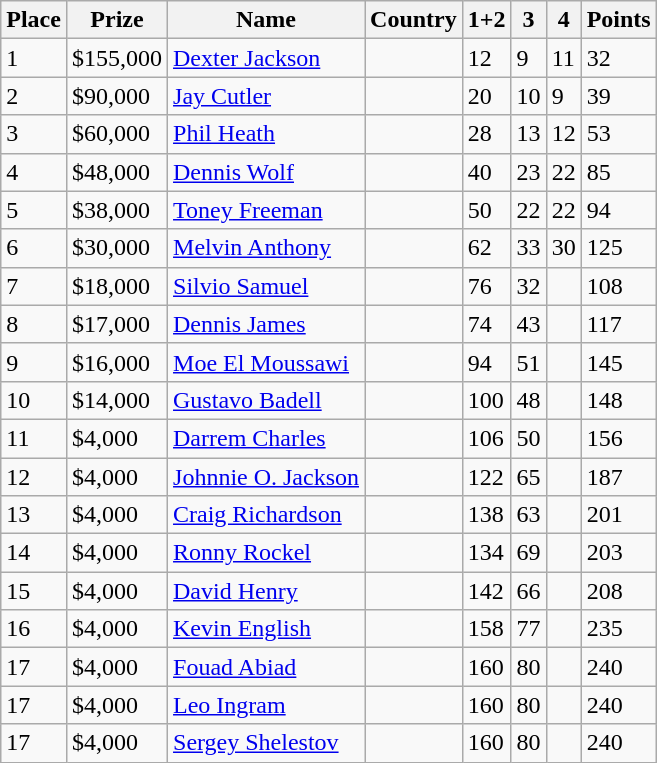<table class="wikitable">
<tr>
<th>Place</th>
<th>Prize</th>
<th>Name</th>
<th>Country</th>
<th>1+2</th>
<th>3</th>
<th>4</th>
<th>Points</th>
</tr>
<tr>
<td>1</td>
<td>$155,000</td>
<td><a href='#'>Dexter Jackson</a></td>
<td></td>
<td>12</td>
<td>9</td>
<td>11</td>
<td>32</td>
</tr>
<tr>
<td>2</td>
<td>$90,000</td>
<td><a href='#'>Jay Cutler</a></td>
<td></td>
<td>20</td>
<td>10</td>
<td>9</td>
<td>39</td>
</tr>
<tr>
<td>3</td>
<td>$60,000</td>
<td><a href='#'>Phil Heath</a></td>
<td></td>
<td>28</td>
<td>13</td>
<td>12</td>
<td>53</td>
</tr>
<tr>
<td>4</td>
<td>$48,000</td>
<td><a href='#'>Dennis Wolf</a></td>
<td></td>
<td>40</td>
<td>23</td>
<td>22</td>
<td>85</td>
</tr>
<tr>
<td>5</td>
<td>$38,000</td>
<td><a href='#'>Toney Freeman</a></td>
<td></td>
<td>50</td>
<td>22</td>
<td>22</td>
<td>94</td>
</tr>
<tr>
<td>6</td>
<td>$30,000</td>
<td><a href='#'>Melvin Anthony</a></td>
<td></td>
<td>62</td>
<td>33</td>
<td>30</td>
<td>125</td>
</tr>
<tr>
<td>7</td>
<td>$18,000</td>
<td><a href='#'>Silvio Samuel</a></td>
<td></td>
<td>76</td>
<td>32</td>
<td></td>
<td>108</td>
</tr>
<tr>
<td>8</td>
<td>$17,000</td>
<td><a href='#'>Dennis James</a></td>
<td></td>
<td>74</td>
<td>43</td>
<td></td>
<td>117</td>
</tr>
<tr>
<td>9</td>
<td>$16,000</td>
<td><a href='#'>Moe El Moussawi</a></td>
<td></td>
<td>94</td>
<td>51</td>
<td></td>
<td>145</td>
</tr>
<tr>
<td>10</td>
<td>$14,000</td>
<td><a href='#'>Gustavo Badell</a></td>
<td></td>
<td>100</td>
<td>48</td>
<td></td>
<td>148</td>
</tr>
<tr>
<td>11</td>
<td>$4,000</td>
<td><a href='#'>Darrem Charles</a></td>
<td></td>
<td>106</td>
<td>50</td>
<td></td>
<td>156</td>
</tr>
<tr>
<td>12</td>
<td>$4,000</td>
<td><a href='#'>Johnnie O. Jackson</a></td>
<td></td>
<td>122</td>
<td>65</td>
<td></td>
<td>187</td>
</tr>
<tr>
<td>13</td>
<td>$4,000</td>
<td><a href='#'>Craig Richardson</a></td>
<td></td>
<td>138</td>
<td>63</td>
<td></td>
<td>201</td>
</tr>
<tr>
<td>14</td>
<td>$4,000</td>
<td><a href='#'>Ronny Rockel</a></td>
<td></td>
<td>134</td>
<td>69</td>
<td></td>
<td>203</td>
</tr>
<tr>
<td>15</td>
<td>$4,000</td>
<td><a href='#'>David Henry</a></td>
<td></td>
<td>142</td>
<td>66</td>
<td></td>
<td>208</td>
</tr>
<tr>
<td>16</td>
<td>$4,000</td>
<td><a href='#'>Kevin English</a></td>
<td></td>
<td>158</td>
<td>77</td>
<td></td>
<td>235</td>
</tr>
<tr>
<td>17</td>
<td>$4,000</td>
<td><a href='#'>Fouad Abiad</a></td>
<td></td>
<td>160</td>
<td>80</td>
<td></td>
<td>240</td>
</tr>
<tr>
<td>17</td>
<td>$4,000</td>
<td><a href='#'>Leo Ingram</a></td>
<td></td>
<td>160</td>
<td>80</td>
<td></td>
<td>240</td>
</tr>
<tr>
<td>17</td>
<td>$4,000</td>
<td><a href='#'>Sergey Shelestov</a></td>
<td></td>
<td>160</td>
<td>80</td>
<td></td>
<td>240</td>
</tr>
</table>
